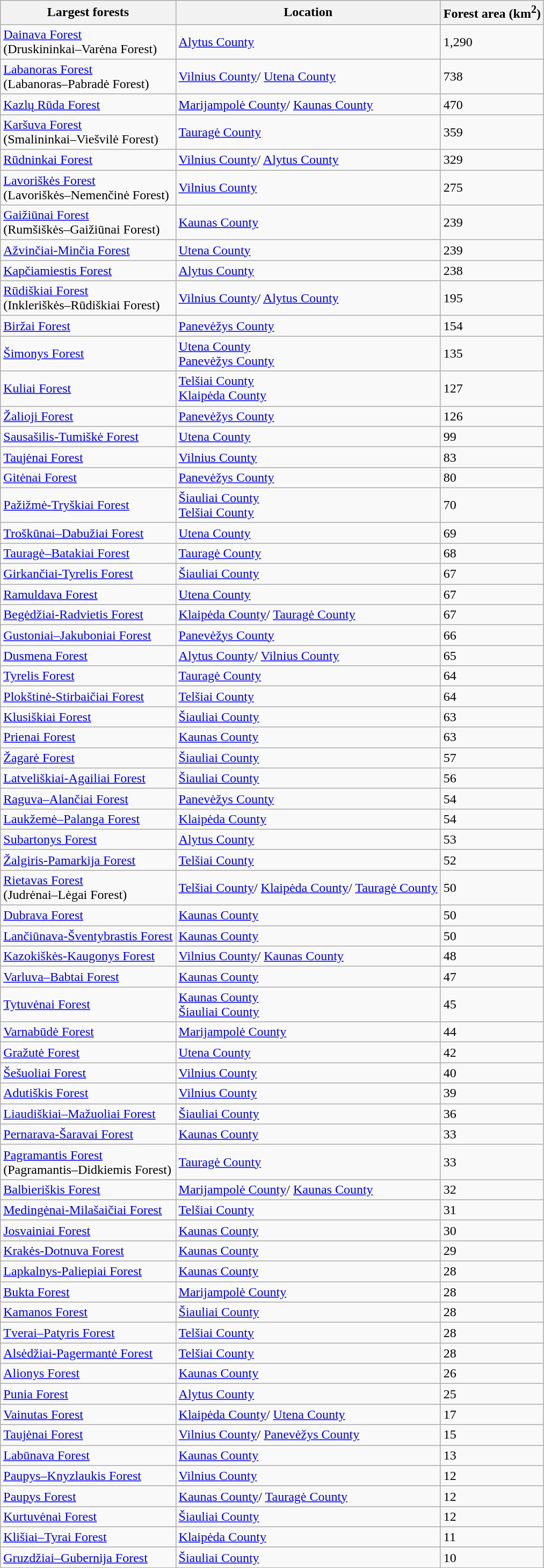<table class="wikitable sortable">
<tr>
<th>Largest forests</th>
<th>Location</th>
<th>Forest area (km<sup>2</sup>)</th>
</tr>
<tr ->
<td><a href='#'>Dainava Forest</a><br> (Druskininkai–Varėna Forest)</td>
<td><a href='#'>Alytus County</a></td>
<td>1,290</td>
</tr>
<tr ->
<td><a href='#'>Labanoras Forest</a><br>  (Labanoras–Pabradė Forest)</td>
<td><a href='#'>Vilnius County</a>/ <a href='#'>Utena County</a></td>
<td>738</td>
</tr>
<tr ->
<td><a href='#'>Kazlų Rūda Forest</a></td>
<td><a href='#'>Marijampolė County</a>/ <a href='#'>Kaunas County</a></td>
<td>470</td>
</tr>
<tr ->
<td><a href='#'>Karšuva Forest</a><br>  (Smalininkai–Viešvilė Forest)</td>
<td><a href='#'>Tauragė County</a></td>
<td>359</td>
</tr>
<tr ->
<td><a href='#'>Rūdninkai Forest</a></td>
<td><a href='#'>Vilnius County</a>/ <a href='#'>Alytus County</a></td>
<td>329</td>
</tr>
<tr ->
<td><a href='#'>Lavoriškės Forest</a><br>  (Lavoriškės–Nemenčinė Forest)</td>
<td><a href='#'>Vilnius County</a></td>
<td>275</td>
</tr>
<tr ->
<td><a href='#'>Gaižiūnai Forest</a><br>  (Rumšiškės–Gaižiūnai Forest)</td>
<td><a href='#'>Kaunas County</a></td>
<td>239</td>
</tr>
<tr ->
<td><a href='#'>Ažvinčiai-Minčia Forest</a></td>
<td><a href='#'>Utena County</a></td>
<td>239</td>
</tr>
<tr ->
<td><a href='#'>Kapčiamiestis Forest</a></td>
<td><a href='#'>Alytus County</a></td>
<td>238</td>
</tr>
<tr ->
<td><a href='#'>Rūdiškiai Forest</a><br>  (Inkleriškės–Rūdiškiai Forest)</td>
<td><a href='#'>Vilnius County</a>/ <a href='#'>Alytus County</a></td>
<td>195</td>
</tr>
<tr ->
<td><a href='#'>Biržai Forest</a></td>
<td><a href='#'>Panevėžys County</a></td>
<td>154</td>
</tr>
<tr ->
<td><a href='#'>Šimonys Forest</a></td>
<td><a href='#'>Utena County</a><br> <a href='#'>Panevėžys County</a></td>
<td>135</td>
</tr>
<tr ->
<td><a href='#'>Kuliai Forest</a></td>
<td><a href='#'>Telšiai County</a><br> <a href='#'>Klaipėda County</a></td>
<td>127</td>
</tr>
<tr ->
<td><a href='#'>Žalioji Forest</a></td>
<td><a href='#'>Panevėžys  County</a></td>
<td>126</td>
</tr>
<tr ->
<td><a href='#'>Sausašilis-Tumiškė Forest</a></td>
<td><a href='#'>Utena County</a></td>
<td>99</td>
</tr>
<tr ->
<td><a href='#'>Taujėnai Forest</a></td>
<td><a href='#'>Vilnius County</a></td>
<td>83</td>
</tr>
<tr ->
<td><a href='#'>Gitėnai Forest</a></td>
<td><a href='#'>Panevėžys County</a></td>
<td>80</td>
</tr>
<tr ->
<td><a href='#'>Pažižmė-Tryškiai Forest</a></td>
<td><a href='#'>Šiauliai County</a><br> <a href='#'>Telšiai County</a></td>
<td>70</td>
</tr>
<tr ->
<td><a href='#'>Troškūnai–Dabužiai Forest</a></td>
<td><a href='#'>Utena County</a></td>
<td>69</td>
</tr>
<tr ->
<td><a href='#'>Tauragė–Batakiai Forest</a></td>
<td><a href='#'>Tauragė County</a></td>
<td>68</td>
</tr>
<tr ->
<td><a href='#'>Girkančiai-Tyrelis Forest</a></td>
<td><a href='#'>Šiauliai County</a></td>
<td>67</td>
</tr>
<tr ->
<td><a href='#'>Ramuldava Forest</a></td>
<td><a href='#'>Utena County</a></td>
<td>67</td>
</tr>
<tr ->
<td><a href='#'>Begėdžiai-Radvietis Forest</a></td>
<td><a href='#'>Klaipėda County</a>/ <a href='#'>Tauragė County</a></td>
<td>67</td>
</tr>
<tr ->
<td><a href='#'>Gustoniai–Jakuboniai Forest</a></td>
<td><a href='#'>Panevėžys County</a></td>
<td>66</td>
</tr>
<tr ->
<td><a href='#'>Dusmena Forest</a></td>
<td><a href='#'>Alytus County</a>/ <a href='#'>Vilnius County</a></td>
<td>65</td>
</tr>
<tr ->
<td><a href='#'>Tyrelis Forest</a></td>
<td><a href='#'>Tauragė County</a></td>
<td>64</td>
</tr>
<tr ->
<td><a href='#'>Plokštinė-Stirbaičiai Forest</a></td>
<td><a href='#'>Telšiai County</a></td>
<td>64</td>
</tr>
<tr ->
<td><a href='#'>Klusiškiai Forest</a></td>
<td><a href='#'>Šiauliai County</a></td>
<td>63</td>
</tr>
<tr ->
<td><a href='#'>Prienai Forest</a></td>
<td><a href='#'>Kaunas County</a></td>
<td>63</td>
</tr>
<tr ->
<td><a href='#'>Žagarė Forest</a></td>
<td><a href='#'>Šiauliai County</a></td>
<td>57</td>
</tr>
<tr ->
<td><a href='#'>Latveliškiai-Agailiai Forest</a></td>
<td><a href='#'>Šiauliai County</a></td>
<td>56</td>
</tr>
<tr ->
<td><a href='#'>Raguva–Alančiai Forest</a></td>
<td><a href='#'>Panevėžys County</a></td>
<td>54</td>
</tr>
<tr ->
<td><a href='#'>Laukžemė–Palanga Forest</a></td>
<td><a href='#'>Klaipėda County</a></td>
<td>54</td>
</tr>
<tr ->
<td><a href='#'>Subartonys Forest</a></td>
<td><a href='#'>Alytus County</a></td>
<td>53</td>
</tr>
<tr ->
<td><a href='#'>Žalgiris-Pamarkija Forest</a></td>
<td><a href='#'>Telšiai County</a></td>
<td>52</td>
</tr>
<tr ->
<td><a href='#'>Rietavas Forest</a><br>  (Judrėnai–Lėgai  Forest)</td>
<td><a href='#'>Telšiai County</a>/ <a href='#'>Klaipėda  County</a>/ <a href='#'>Tauragė County</a></td>
<td>50</td>
</tr>
<tr ->
<td><a href='#'>Dubrava Forest</a></td>
<td><a href='#'>Kaunas County</a></td>
<td>50</td>
</tr>
<tr ->
<td><a href='#'>Lančiūnava-Šventybrastis Forest</a></td>
<td><a href='#'>Kaunas County</a></td>
<td>50</td>
</tr>
<tr ->
<td><a href='#'>Kazokiškės-Kaugonys Forest</a></td>
<td><a href='#'>Vilnius County</a>/ <a href='#'>Kaunas County</a></td>
<td>48</td>
</tr>
<tr ->
<td><a href='#'>Varluva–Babtai Forest</a></td>
<td><a href='#'>Kaunas County</a></td>
<td>47</td>
</tr>
<tr ->
<td><a href='#'>Tytuvėnai Forest</a></td>
<td><a href='#'>Kaunas County</a><br> <a href='#'>Šiauliai County</a></td>
<td>45</td>
</tr>
<tr ->
<td><a href='#'>Varnabūdė Forest</a></td>
<td><a href='#'>Marijampolė County</a></td>
<td>44</td>
</tr>
<tr ->
<td><a href='#'>Gražutė Forest</a></td>
<td><a href='#'>Utena County</a></td>
<td>42</td>
</tr>
<tr ->
<td><a href='#'>Šešuoliai Forest</a></td>
<td><a href='#'>Vilnius County</a></td>
<td>40</td>
</tr>
<tr ->
<td><a href='#'>Adutiškis Forest</a></td>
<td><a href='#'>Vilnius County</a></td>
<td>39</td>
</tr>
<tr ->
<td><a href='#'>Liaudiškiai–Mažuoliai Forest</a></td>
<td><a href='#'>Šiauliai County</a></td>
<td>36</td>
</tr>
<tr ->
<td><a href='#'>Pernarava-Šaravai Forest</a></td>
<td><a href='#'>Kaunas County</a></td>
<td>33</td>
</tr>
<tr ->
<td><a href='#'>Pagramantis Forest</a><br>  (Pagramantis–Didkiemis Forest)</td>
<td><a href='#'>Tauragė County</a></td>
<td>33</td>
</tr>
<tr ->
<td><a href='#'>Balbieriškis Forest</a></td>
<td><a href='#'>Marijampolė County</a>/ <a href='#'>Kaunas County</a></td>
<td>32</td>
</tr>
<tr ->
<td><a href='#'>Medingėnai-Milašaičiai Forest</a></td>
<td><a href='#'>Telšiai County</a></td>
<td>31</td>
</tr>
<tr ->
<td><a href='#'>Josvainiai Forest</a></td>
<td><a href='#'>Kaunas County</a></td>
<td>30</td>
</tr>
<tr ->
<td><a href='#'>Krakės-Dotnuva Forest</a></td>
<td><a href='#'>Kaunas County</a></td>
<td>29</td>
</tr>
<tr ->
<td><a href='#'>Lapkalnys-Paliepiai Forest</a></td>
<td><a href='#'>Kaunas County</a></td>
<td>28</td>
</tr>
<tr ->
<td><a href='#'>Bukta Forest</a></td>
<td><a href='#'>Marijampolė County</a></td>
<td>28</td>
</tr>
<tr ->
<td><a href='#'>Kamanos Forest</a></td>
<td><a href='#'>Šiauliai County</a></td>
<td>28</td>
</tr>
<tr ->
<td><a href='#'>Tverai–Patyris Forest</a></td>
<td><a href='#'>Telšiai County</a></td>
<td>28</td>
</tr>
<tr ->
<td><a href='#'>Alsėdžiai-Pagermantė Forest</a></td>
<td><a href='#'>Telšiai County</a></td>
<td>28</td>
</tr>
<tr ->
<td><a href='#'>Alionys Forest</a></td>
<td><a href='#'>Kaunas County</a></td>
<td>26</td>
</tr>
<tr ->
<td><a href='#'>Punia Forest</a></td>
<td><a href='#'>Alytus County</a></td>
<td>25</td>
</tr>
<tr ->
<td><a href='#'>Vainutas Forest</a></td>
<td><a href='#'>Klaipėda County</a>/ <a href='#'>Utena County</a></td>
<td>17</td>
</tr>
<tr ->
<td><a href='#'>Taujėnai Forest</a></td>
<td><a href='#'>Vilnius County</a>/ <a href='#'>Panevėžys County</a></td>
<td>15</td>
</tr>
<tr ->
<td><a href='#'>Labūnava Forest</a></td>
<td><a href='#'>Kaunas County</a></td>
<td>13</td>
</tr>
<tr ->
<td><a href='#'>Paupys–Knyzlaukis Forest</a></td>
<td><a href='#'>Vilnius County</a></td>
<td>12</td>
</tr>
<tr ->
<td><a href='#'>Paupys Forest</a></td>
<td><a href='#'>Kaunas County</a>/ <a href='#'>Tauragė County</a></td>
<td>12</td>
</tr>
<tr ->
<td><a href='#'>Kurtuvėnai Forest</a></td>
<td><a href='#'>Šiauliai County</a></td>
<td>12</td>
</tr>
<tr ->
<td><a href='#'>Klišiai–Tyrai Forest</a></td>
<td><a href='#'>Klaipėda County</a></td>
<td>11</td>
</tr>
<tr ->
<td><a href='#'>Gruzdžiai–Gubernija Forest</a></td>
<td><a href='#'>Šiauliai County</a></td>
<td>10</td>
</tr>
<tr ->
</tr>
</table>
